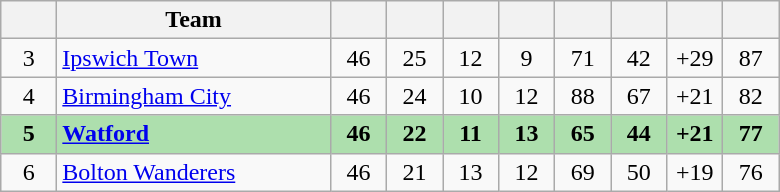<table class="wikitable" style="text-align:center">
<tr>
<th width="30"></th>
<th width="175">Team</th>
<th width="30"></th>
<th width="30"></th>
<th width="30"></th>
<th width="30"></th>
<th width="30"></th>
<th width="30"></th>
<th width="30"></th>
<th width="30"></th>
</tr>
<tr>
<td>3</td>
<td align=left><a href='#'>Ipswich Town</a></td>
<td>46</td>
<td>25</td>
<td>12</td>
<td>9</td>
<td>71</td>
<td>42</td>
<td>+29</td>
<td>87</td>
</tr>
<tr>
<td>4</td>
<td align=left><a href='#'>Birmingham City</a></td>
<td>46</td>
<td>24</td>
<td>10</td>
<td>12</td>
<td>88</td>
<td>67</td>
<td>+21</td>
<td>82</td>
</tr>
<tr bgcolor=#ADDFAD>
<td><strong>5</strong></td>
<td align=left><strong><a href='#'>Watford</a></strong></td>
<td><strong>46</strong></td>
<td><strong>22</strong></td>
<td><strong>11</strong></td>
<td><strong>13</strong></td>
<td><strong>65</strong></td>
<td><strong>44</strong></td>
<td><strong>+21</strong></td>
<td><strong>77</strong></td>
</tr>
<tr>
<td>6</td>
<td align=left><a href='#'>Bolton Wanderers</a></td>
<td>46</td>
<td>21</td>
<td>13</td>
<td>12</td>
<td>69</td>
<td>50</td>
<td>+19</td>
<td>76</td>
</tr>
</table>
